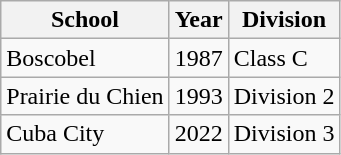<table class="wikitable">
<tr>
<th>School</th>
<th>Year</th>
<th>Division</th>
</tr>
<tr>
<td>Boscobel</td>
<td>1987</td>
<td>Class C</td>
</tr>
<tr>
<td>Prairie du Chien</td>
<td>1993</td>
<td>Division 2</td>
</tr>
<tr>
<td>Cuba City</td>
<td>2022</td>
<td>Division 3</td>
</tr>
</table>
